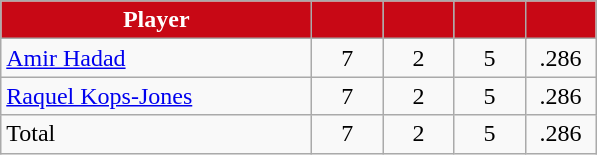<table class="wikitable" style="text-align:center">
<tr>
<th style="background:#C80815; color:white" width="200px">Player</th>
<th style="background:#C80815; color:white" width="40px"></th>
<th style="background:#C80815; color:white" width="40px"></th>
<th style="background:#C80815; color:white" width="40px"></th>
<th style="background:#C80815; color:white" width="40px"></th>
</tr>
<tr>
<td style="text-align:left"><a href='#'>Amir Hadad</a></td>
<td>7</td>
<td>2</td>
<td>5</td>
<td>.286</td>
</tr>
<tr>
<td style="text-align:left"><a href='#'>Raquel Kops-Jones</a></td>
<td>7</td>
<td>2</td>
<td>5</td>
<td>.286</td>
</tr>
<tr>
<td style="text-align:left">Total</td>
<td>7</td>
<td>2</td>
<td>5</td>
<td>.286</td>
</tr>
</table>
